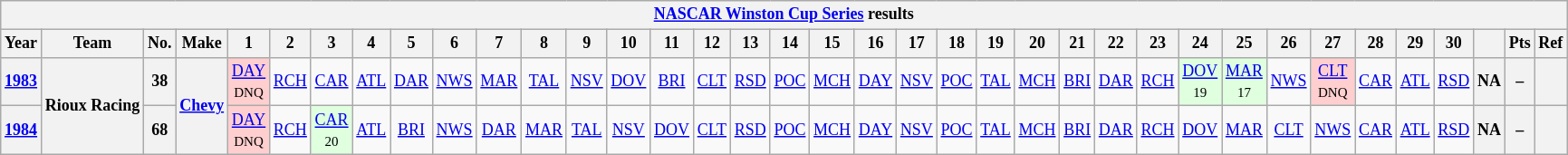<table class="wikitable" style="text-align:center; font-size:75%">
<tr>
<th colspan=45><a href='#'>NASCAR Winston Cup Series</a> results</th>
</tr>
<tr>
<th>Year</th>
<th>Team</th>
<th>No.</th>
<th>Make</th>
<th>1</th>
<th>2</th>
<th>3</th>
<th>4</th>
<th>5</th>
<th>6</th>
<th>7</th>
<th>8</th>
<th>9</th>
<th>10</th>
<th>11</th>
<th>12</th>
<th>13</th>
<th>14</th>
<th>15</th>
<th>16</th>
<th>17</th>
<th>18</th>
<th>19</th>
<th>20</th>
<th>21</th>
<th>22</th>
<th>23</th>
<th>24</th>
<th>25</th>
<th>26</th>
<th>27</th>
<th>28</th>
<th>29</th>
<th>30</th>
<th></th>
<th>Pts</th>
<th>Ref</th>
</tr>
<tr>
<th><a href='#'>1983</a></th>
<th rowspan=2>Rioux Racing</th>
<th>38</th>
<th rowspan=2><a href='#'>Chevy</a></th>
<td style="background:#FFCFCF;"><a href='#'>DAY</a><br><small>DNQ</small></td>
<td><a href='#'>RCH</a></td>
<td><a href='#'>CAR</a></td>
<td><a href='#'>ATL</a></td>
<td><a href='#'>DAR</a></td>
<td><a href='#'>NWS</a></td>
<td><a href='#'>MAR</a></td>
<td><a href='#'>TAL</a></td>
<td><a href='#'>NSV</a></td>
<td><a href='#'>DOV</a></td>
<td><a href='#'>BRI</a></td>
<td><a href='#'>CLT</a></td>
<td><a href='#'>RSD</a></td>
<td><a href='#'>POC</a></td>
<td><a href='#'>MCH</a></td>
<td><a href='#'>DAY</a></td>
<td><a href='#'>NSV</a></td>
<td><a href='#'>POC</a></td>
<td><a href='#'>TAL</a></td>
<td><a href='#'>MCH</a></td>
<td><a href='#'>BRI</a></td>
<td><a href='#'>DAR</a></td>
<td><a href='#'>RCH</a></td>
<td style="background:#DFFFDF;"><a href='#'>DOV</a><br><small>19</small></td>
<td style="background:#DFFFDF;"><a href='#'>MAR</a><br><small>17</small></td>
<td><a href='#'>NWS</a></td>
<td style="background:#FFCFCF;"><a href='#'>CLT</a><br><small>DNQ</small></td>
<td><a href='#'>CAR</a></td>
<td><a href='#'>ATL</a></td>
<td><a href='#'>RSD</a></td>
<th>NA</th>
<th>–</th>
<th></th>
</tr>
<tr>
<th><a href='#'>1984</a></th>
<th>68</th>
<td style="background:#FFCFCF;"><a href='#'>DAY</a><br><small>DNQ</small></td>
<td><a href='#'>RCH</a></td>
<td style="background:#DFFFDF;"><a href='#'>CAR</a><br><small>20</small></td>
<td><a href='#'>ATL</a></td>
<td><a href='#'>BRI</a></td>
<td><a href='#'>NWS</a></td>
<td><a href='#'>DAR</a></td>
<td><a href='#'>MAR</a></td>
<td><a href='#'>TAL</a></td>
<td><a href='#'>NSV</a></td>
<td><a href='#'>DOV</a></td>
<td><a href='#'>CLT</a></td>
<td><a href='#'>RSD</a></td>
<td><a href='#'>POC</a></td>
<td><a href='#'>MCH</a></td>
<td><a href='#'>DAY</a></td>
<td><a href='#'>NSV</a></td>
<td><a href='#'>POC</a></td>
<td><a href='#'>TAL</a></td>
<td><a href='#'>MCH</a></td>
<td><a href='#'>BRI</a></td>
<td><a href='#'>DAR</a></td>
<td><a href='#'>RCH</a></td>
<td><a href='#'>DOV</a></td>
<td><a href='#'>MAR</a></td>
<td><a href='#'>CLT</a></td>
<td><a href='#'>NWS</a></td>
<td><a href='#'>CAR</a></td>
<td><a href='#'>ATL</a></td>
<td><a href='#'>RSD</a></td>
<th>NA</th>
<th>–</th>
<th></th>
</tr>
</table>
